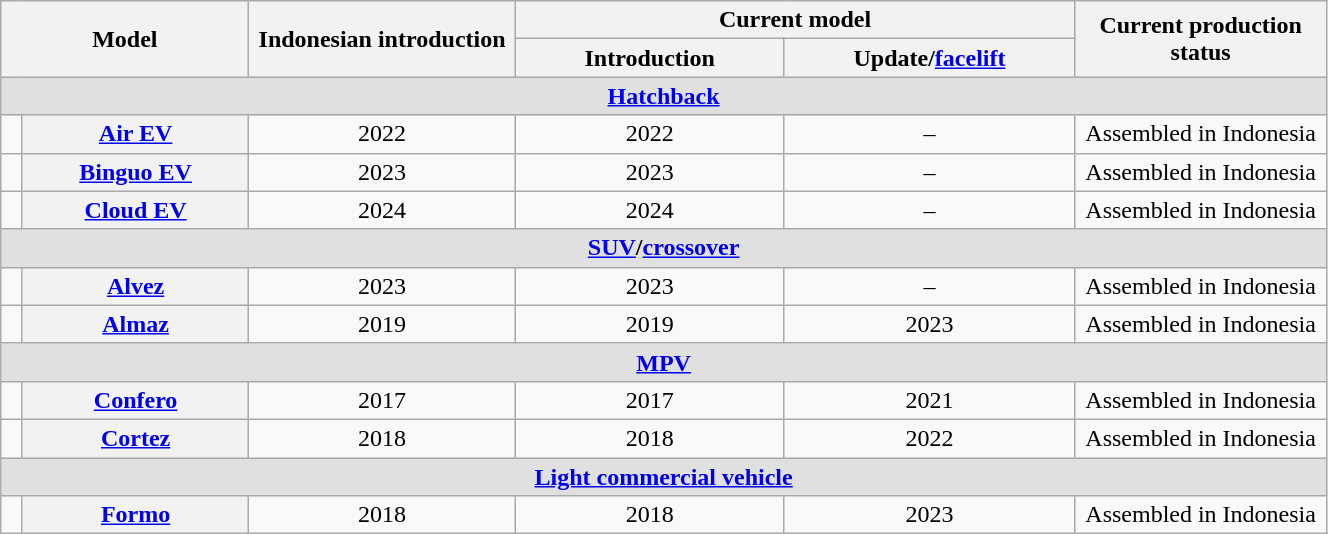<table class="wikitable" style="text-align: center; width: 70%">
<tr>
<th colspan="2" rowspan="2" width="9%">Model</th>
<th rowspan="2" width="9%">Indonesian introduction</th>
<th scope="col" colspan=2>Current model</th>
<th rowspan="2" width="9%">Current production status</th>
</tr>
<tr>
<th width="9%">Introduction</th>
<th width="9%">Update/<a href='#'>facelift</a></th>
</tr>
<tr>
<td style="background-color:#e0e0e0;" colspan=6><strong><a href='#'>Hatchback</a></strong></td>
</tr>
<tr>
<td></td>
<th scope="row"><a href='#'>Air EV</a></th>
<td>2022</td>
<td>2022</td>
<td>–</td>
<td>Assembled in Indonesia</td>
</tr>
<tr>
<td></td>
<th scope="row"><a href='#'>Binguo EV</a></th>
<td>2023</td>
<td>2023</td>
<td>–</td>
<td>Assembled in Indonesia</td>
</tr>
<tr>
<td></td>
<th scope="row"><a href='#'>Cloud EV</a></th>
<td>2024</td>
<td>2024</td>
<td>–</td>
<td>Assembled in Indonesia</td>
</tr>
<tr>
<td style="background-color:#e0e0e0;" colspan=6><strong><a href='#'>SUV</a>/<a href='#'>crossover</a></strong></td>
</tr>
<tr>
<td></td>
<th scope="row"><a href='#'>Alvez</a></th>
<td>2023</td>
<td>2023</td>
<td>–</td>
<td>Assembled in Indonesia</td>
</tr>
<tr>
<td></td>
<th scope="row"><a href='#'>Almaz</a></th>
<td>2019</td>
<td>2019</td>
<td>2023</td>
<td>Assembled in Indonesia</td>
</tr>
<tr>
<td style="background-color:#e0e0e0;" colspan=6><strong><a href='#'>MPV</a></strong></td>
</tr>
<tr>
<td></td>
<th scope="row"><a href='#'>Confero</a></th>
<td>2017</td>
<td>2017</td>
<td>2021</td>
<td>Assembled in Indonesia</td>
</tr>
<tr>
<td></td>
<th scope="row"><a href='#'>Cortez</a></th>
<td>2018</td>
<td>2018</td>
<td>2022</td>
<td>Assembled in Indonesia</td>
</tr>
<tr>
<td style="background-color:#e0e0e0;" colspan=6><strong><a href='#'>Light commercial vehicle</a></strong></td>
</tr>
<tr>
<td></td>
<th scope="row"><a href='#'>Formo</a></th>
<td>2018</td>
<td>2018</td>
<td>2023</td>
<td>Assembled in Indonesia</td>
</tr>
</table>
